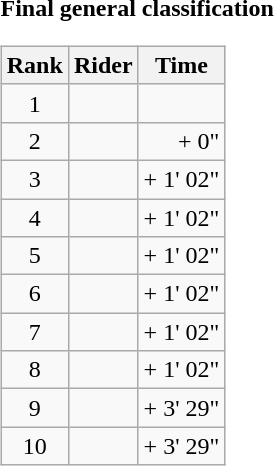<table>
<tr>
<td><strong>Final general classification</strong><br><table class="wikitable">
<tr>
<th scope="col">Rank</th>
<th scope="col">Rider</th>
<th scope="col">Time</th>
</tr>
<tr>
<td style="text-align:center;">1</td>
<td></td>
<td style="text-align:right;"></td>
</tr>
<tr>
<td style="text-align:center;">2</td>
<td></td>
<td style="text-align:right;">+ 0"</td>
</tr>
<tr>
<td style="text-align:center;">3</td>
<td></td>
<td style="text-align:right;">+ 1' 02"</td>
</tr>
<tr>
<td style="text-align:center;">4</td>
<td></td>
<td style="text-align:right;">+ 1' 02"</td>
</tr>
<tr>
<td style="text-align:center;">5</td>
<td></td>
<td style="text-align:right;">+ 1' 02"</td>
</tr>
<tr>
<td style="text-align:center;">6</td>
<td></td>
<td style="text-align:right;">+ 1' 02"</td>
</tr>
<tr>
<td style="text-align:center;">7</td>
<td></td>
<td style="text-align:right;">+ 1' 02"</td>
</tr>
<tr>
<td style="text-align:center;">8</td>
<td></td>
<td style="text-align:right;">+ 1' 02"</td>
</tr>
<tr>
<td style="text-align:center;">9</td>
<td></td>
<td style="text-align:right;">+ 3' 29"</td>
</tr>
<tr>
<td style="text-align:center;">10</td>
<td></td>
<td style="text-align:right;">+ 3' 29"</td>
</tr>
</table>
</td>
</tr>
</table>
